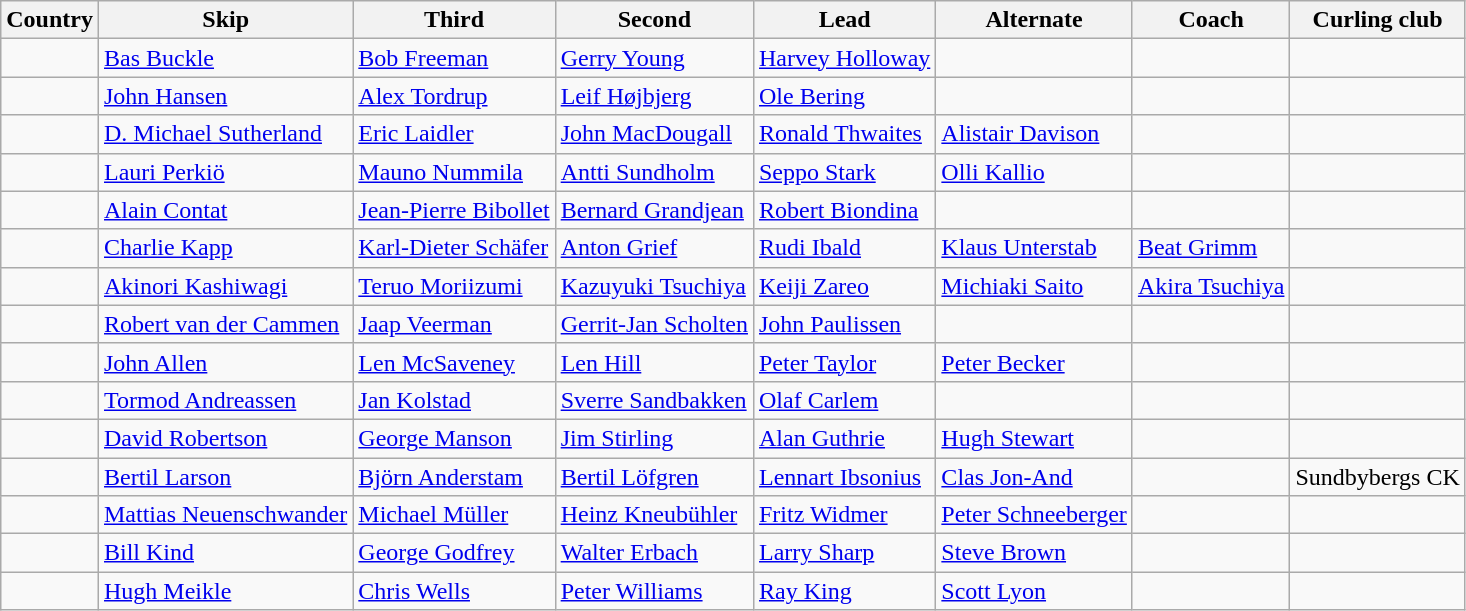<table class="wikitable">
<tr>
<th>Country</th>
<th>Skip</th>
<th>Third</th>
<th>Second</th>
<th>Lead</th>
<th>Alternate</th>
<th>Coach</th>
<th>Curling club</th>
</tr>
<tr>
<td></td>
<td><a href='#'>Bas Buckle</a></td>
<td><a href='#'>Bob Freeman</a></td>
<td><a href='#'>Gerry Young</a></td>
<td><a href='#'>Harvey Holloway</a></td>
<td></td>
<td></td>
<td></td>
</tr>
<tr>
<td></td>
<td><a href='#'>John Hansen</a></td>
<td><a href='#'>Alex Tordrup</a></td>
<td><a href='#'>Leif Højbjerg</a></td>
<td><a href='#'>Ole Bering</a></td>
<td></td>
<td></td>
<td></td>
</tr>
<tr>
<td></td>
<td><a href='#'>D. Michael Sutherland</a></td>
<td><a href='#'>Eric Laidler</a></td>
<td><a href='#'>John MacDougall</a></td>
<td><a href='#'>Ronald Thwaites</a></td>
<td><a href='#'>Alistair Davison</a></td>
<td></td>
<td></td>
</tr>
<tr>
<td></td>
<td><a href='#'>Lauri Perkiö</a></td>
<td><a href='#'>Mauno Nummila</a></td>
<td><a href='#'>Antti Sundholm</a></td>
<td><a href='#'>Seppo Stark</a></td>
<td><a href='#'>Olli Kallio</a></td>
<td></td>
<td></td>
</tr>
<tr>
<td></td>
<td><a href='#'>Alain Contat</a></td>
<td><a href='#'>Jean-Pierre Bibollet</a></td>
<td><a href='#'>Bernard Grandjean</a></td>
<td><a href='#'>Robert Biondina</a></td>
<td></td>
<td></td>
<td></td>
</tr>
<tr>
<td></td>
<td><a href='#'>Charlie Kapp</a></td>
<td><a href='#'>Karl-Dieter Schäfer</a></td>
<td><a href='#'>Anton Grief</a></td>
<td><a href='#'>Rudi Ibald</a></td>
<td><a href='#'>Klaus Unterstab</a></td>
<td><a href='#'>Beat Grimm</a></td>
<td></td>
</tr>
<tr>
<td></td>
<td><a href='#'>Akinori Kashiwagi</a></td>
<td><a href='#'>Teruo Moriizumi</a></td>
<td><a href='#'>Kazuyuki Tsuchiya</a></td>
<td><a href='#'>Keiji Zareo</a></td>
<td><a href='#'>Michiaki Saito</a></td>
<td><a href='#'>Akira Tsuchiya</a></td>
<td></td>
</tr>
<tr>
<td></td>
<td><a href='#'>Robert van der Cammen</a></td>
<td><a href='#'>Jaap Veerman</a></td>
<td><a href='#'>Gerrit-Jan Scholten</a></td>
<td><a href='#'>John Paulissen</a></td>
<td></td>
<td></td>
<td></td>
</tr>
<tr>
<td></td>
<td><a href='#'>John Allen</a></td>
<td><a href='#'>Len McSaveney</a></td>
<td><a href='#'>Len Hill</a></td>
<td><a href='#'>Peter Taylor</a></td>
<td><a href='#'>Peter Becker</a></td>
<td></td>
<td></td>
</tr>
<tr>
<td></td>
<td><a href='#'>Tormod Andreassen</a></td>
<td><a href='#'>Jan Kolstad</a></td>
<td><a href='#'>Sverre Sandbakken</a></td>
<td><a href='#'>Olaf Carlem</a></td>
<td></td>
<td></td>
<td></td>
</tr>
<tr>
<td></td>
<td><a href='#'>David Robertson</a></td>
<td><a href='#'>George Manson</a></td>
<td><a href='#'>Jim Stirling</a></td>
<td><a href='#'>Alan Guthrie</a></td>
<td><a href='#'>Hugh Stewart</a></td>
<td></td>
<td></td>
</tr>
<tr>
<td></td>
<td><a href='#'>Bertil Larson</a></td>
<td><a href='#'>Björn Anderstam</a></td>
<td><a href='#'>Bertil Löfgren</a></td>
<td><a href='#'>Lennart Ibsonius</a></td>
<td><a href='#'>Clas Jon-And</a></td>
<td></td>
<td>Sundbybergs CK</td>
</tr>
<tr>
<td></td>
<td><a href='#'>Mattias Neuenschwander</a></td>
<td><a href='#'>Michael Müller</a></td>
<td><a href='#'>Heinz Kneubühler</a></td>
<td><a href='#'>Fritz Widmer</a></td>
<td><a href='#'>Peter Schneeberger</a></td>
<td></td>
<td></td>
</tr>
<tr>
<td></td>
<td><a href='#'>Bill Kind</a></td>
<td><a href='#'>George Godfrey</a></td>
<td><a href='#'>Walter Erbach</a></td>
<td><a href='#'>Larry Sharp</a></td>
<td><a href='#'>Steve Brown</a></td>
<td></td>
<td></td>
</tr>
<tr>
<td></td>
<td><a href='#'>Hugh Meikle</a></td>
<td><a href='#'>Chris Wells</a></td>
<td><a href='#'>Peter Williams</a></td>
<td><a href='#'>Ray King</a></td>
<td><a href='#'>Scott Lyon</a></td>
<td></td>
<td></td>
</tr>
</table>
